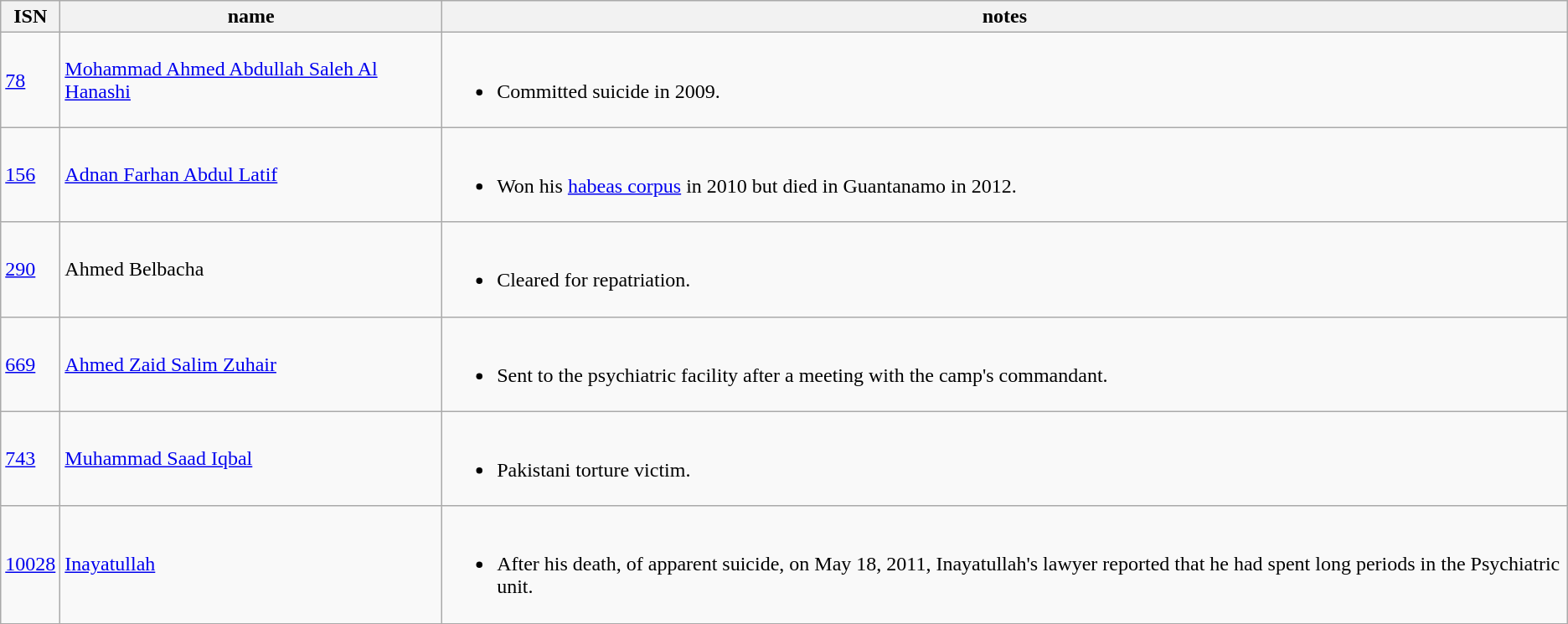<table class="wikitable sortable">
<tr>
<th><strong>ISN</strong></th>
<th><strong>name</strong></th>
<th><strong>notes</strong></th>
</tr>
<tr>
<td><a href='#'>78</a></td>
<td><a href='#'>Mohammad Ahmed Abdullah Saleh Al Hanashi</a></td>
<td><br><ul><li>Committed suicide in 2009.</li></ul></td>
</tr>
<tr>
<td><a href='#'>156</a></td>
<td><a href='#'>Adnan Farhan Abdul Latif</a></td>
<td><br><ul><li>Won his <a href='#'>habeas corpus</a> in 2010 but died in Guantanamo in 2012.</li></ul></td>
</tr>
<tr>
<td><a href='#'>290</a></td>
<td>Ahmed Belbacha</td>
<td><br><ul><li>Cleared for repatriation.</li></ul></td>
</tr>
<tr>
<td><a href='#'>669</a></td>
<td><a href='#'>Ahmed Zaid Salim Zuhair</a></td>
<td><br><ul><li>Sent to the psychiatric facility after a meeting with the camp's commandant.</li></ul></td>
</tr>
<tr>
<td><a href='#'>743</a></td>
<td><a href='#'>Muhammad Saad Iqbal</a></td>
<td><br><ul><li>Pakistani torture victim.</li></ul></td>
</tr>
<tr>
<td><a href='#'>10028</a></td>
<td><a href='#'>Inayatullah</a></td>
<td><br><ul><li>After his death, of apparent suicide, on May 18, 2011, Inayatullah's lawyer reported that he had spent long periods in the Psychiatric unit.</li></ul></td>
</tr>
</table>
